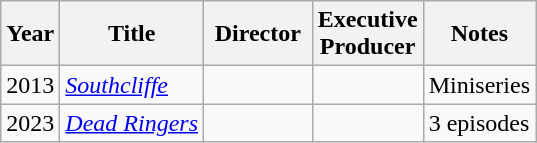<table class="wikitable">
<tr>
<th>Year</th>
<th>Title</th>
<th width=65>Director</th>
<th width=65>Executive<br>Producer</th>
<th>Notes</th>
</tr>
<tr>
<td>2013</td>
<td><em><a href='#'>Southcliffe</a></em></td>
<td></td>
<td></td>
<td>Miniseries</td>
</tr>
<tr>
<td>2023</td>
<td><em><a href='#'>Dead Ringers</a></em></td>
<td></td>
<td></td>
<td>3 episodes</td>
</tr>
</table>
